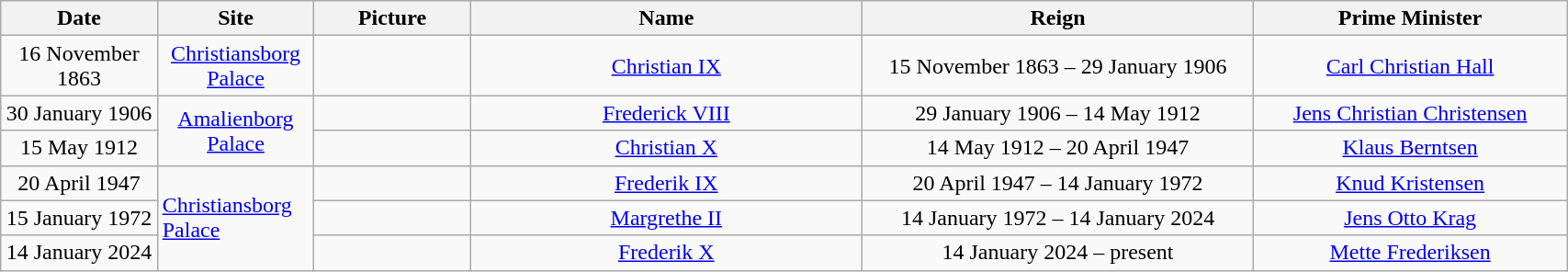<table width=90% class="wikitable">
<tr>
<th width=10%>Date</th>
<th width=10%>Site</th>
<th width=10%>Picture</th>
<th width=25%>Name</th>
<th width=25%>Reign</th>
<th width=25%>Prime Minister</th>
</tr>
<tr>
<td align="center">16 November 1863</td>
<td align="center"><a href='#'>Christiansborg Palace</a></td>
<td align="center"></td>
<td align="center"><a href='#'>Christian IX</a></td>
<td align="center">15 November 1863 – 29 January 1906</td>
<td align="center"><a href='#'>Carl Christian Hall</a></td>
</tr>
<tr>
<td align="center">30 January 1906</td>
<td align="center"rowspan=2><a href='#'>Amalienborg Palace</a></td>
<td align="center"></td>
<td align="center"><a href='#'>Frederick VIII</a></td>
<td align="center">29 January 1906 – 14 May 1912</td>
<td align="center"><a href='#'>Jens Christian Christensen</a></td>
</tr>
<tr>
<td align="center">15 May 1912</td>
<td></td>
<td align="center"><a href='#'>Christian X</a></td>
<td align="center">14 May 1912 – 20 April 1947</td>
<td align="center"><a href='#'>Klaus Berntsen</a></td>
</tr>
<tr>
<td align="center">20 April 1947</td>
<td rowspan=23><a href='#'>Christiansborg Palace</a></td>
<td align="center"></td>
<td align="center"><a href='#'>Frederik IX</a></td>
<td align="center">20 April 1947 – 14 January 1972</td>
<td align="center"><a href='#'>Knud Kristensen</a></td>
</tr>
<tr>
<td align="center">15 January 1972</td>
<td align="center"></td>
<td align="center"><a href='#'>Margrethe II</a></td>
<td align="center">14 January 1972 – 14 January 2024</td>
<td align="center"><a href='#'>Jens Otto Krag</a></td>
</tr>
<tr>
<td align="center">14 January 2024</td>
<td align="center"></td>
<td align="center"><a href='#'>Frederik X</a></td>
<td align="center">14 January 2024 – present</td>
<td align="center"><a href='#'>Mette Frederiksen</a></td>
</tr>
</table>
